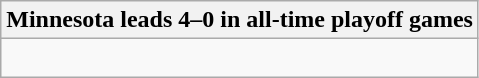<table class="wikitable collapsible collapsed">
<tr>
<th>Minnesota leads 4–0 in all-time playoff games</th>
</tr>
<tr>
<td><br>


</td>
</tr>
</table>
